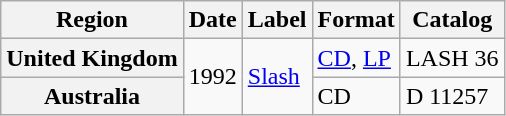<table class="wikitable plainrowheaders">
<tr>
<th>Region</th>
<th>Date</th>
<th>Label</th>
<th>Format</th>
<th>Catalog</th>
</tr>
<tr>
<th scope="row">United Kingdom</th>
<td rowspan="2">1992</td>
<td rowspan="2"><a href='#'>Slash</a></td>
<td><a href='#'>CD</a>, <a href='#'>LP</a></td>
<td>LASH 36</td>
</tr>
<tr>
<th scope="row">Australia</th>
<td>CD</td>
<td>D 11257</td>
</tr>
</table>
